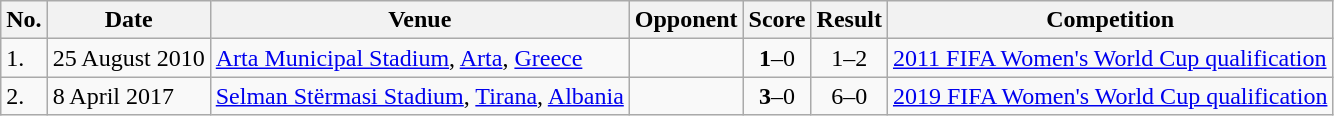<table class="wikitable">
<tr>
<th>No.</th>
<th>Date</th>
<th>Venue</th>
<th>Opponent</th>
<th>Score</th>
<th>Result</th>
<th>Competition</th>
</tr>
<tr>
<td>1.</td>
<td>25 August 2010</td>
<td><a href='#'>Arta Municipal Stadium</a>, <a href='#'>Arta</a>, <a href='#'>Greece</a></td>
<td></td>
<td align=center><strong>1</strong>–0</td>
<td align=center>1–2</td>
<td><a href='#'>2011 FIFA Women's World Cup qualification</a></td>
</tr>
<tr>
<td>2.</td>
<td>8 April 2017</td>
<td><a href='#'>Selman Stërmasi Stadium</a>, <a href='#'>Tirana</a>, <a href='#'>Albania</a></td>
<td></td>
<td align=center><strong>3</strong>–0</td>
<td align=center>6–0</td>
<td><a href='#'>2019 FIFA Women's World Cup qualification</a></td>
</tr>
</table>
